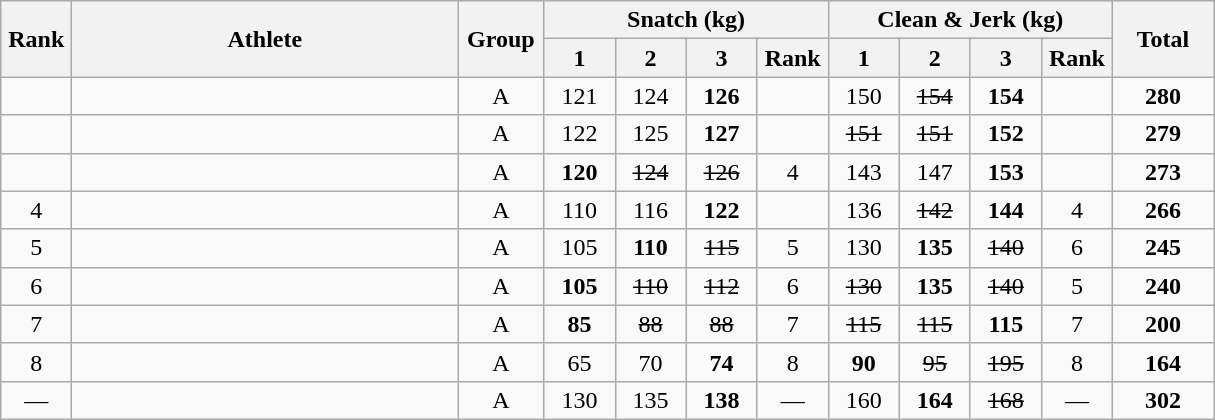<table class = "wikitable" style="text-align:center;">
<tr>
<th rowspan=2 width=40>Rank</th>
<th rowspan=2 width=250>Athlete</th>
<th rowspan=2 width=50>Group</th>
<th colspan=4>Snatch (kg)</th>
<th colspan=4>Clean & Jerk (kg)</th>
<th rowspan=2 width=60>Total</th>
</tr>
<tr>
<th width=40>1</th>
<th width=40>2</th>
<th width=40>3</th>
<th width=40>Rank</th>
<th width=40>1</th>
<th width=40>2</th>
<th width=40>3</th>
<th width=40>Rank</th>
</tr>
<tr>
<td></td>
<td align=left></td>
<td>A</td>
<td>121</td>
<td>124</td>
<td><strong>126</strong></td>
<td></td>
<td>150</td>
<td><s>154</s></td>
<td><strong>154</strong></td>
<td></td>
<td><strong>280</strong></td>
</tr>
<tr>
<td></td>
<td align=left></td>
<td>A</td>
<td>122</td>
<td>125</td>
<td><strong>127</strong></td>
<td></td>
<td><s>151</s></td>
<td><s>151</s></td>
<td><strong>152</strong></td>
<td></td>
<td><strong>279</strong></td>
</tr>
<tr>
<td></td>
<td align=left></td>
<td>A</td>
<td><strong>120</strong></td>
<td><s>124</s></td>
<td><s>126</s></td>
<td>4</td>
<td>143</td>
<td>147</td>
<td><strong>153</strong></td>
<td></td>
<td><strong>273</strong></td>
</tr>
<tr>
<td>4</td>
<td align=left></td>
<td>A</td>
<td>110</td>
<td>116</td>
<td><strong>122</strong></td>
<td></td>
<td>136</td>
<td><s>142</s></td>
<td><strong>144</strong></td>
<td>4</td>
<td><strong>266</strong></td>
</tr>
<tr>
<td>5</td>
<td align=left></td>
<td>A</td>
<td>105</td>
<td><strong>110</strong></td>
<td><s>115</s></td>
<td>5</td>
<td>130</td>
<td><strong>135</strong></td>
<td><s>140</s></td>
<td>6</td>
<td><strong>245</strong></td>
</tr>
<tr>
<td>6</td>
<td align=left></td>
<td>A</td>
<td><strong>105</strong></td>
<td><s>110</s></td>
<td><s>112</s></td>
<td>6</td>
<td><s>130</s></td>
<td><strong>135</strong></td>
<td><s>140</s></td>
<td>5</td>
<td><strong>240</strong></td>
</tr>
<tr>
<td>7</td>
<td align=left></td>
<td>A</td>
<td><strong>85</strong></td>
<td><s>88</s></td>
<td><s>88</s></td>
<td>7</td>
<td><s>115</s></td>
<td><s>115</s></td>
<td><strong>115</strong></td>
<td>7</td>
<td><strong>200</strong></td>
</tr>
<tr>
<td>8</td>
<td align=left></td>
<td>A</td>
<td>65</td>
<td>70</td>
<td><strong>74</strong></td>
<td>8</td>
<td><strong>90</strong></td>
<td><s>95</s></td>
<td><s>195</s></td>
<td>8</td>
<td><strong>164</strong></td>
</tr>
<tr>
<td>—</td>
<td align=left></td>
<td>A</td>
<td>130</td>
<td>135</td>
<td><strong>138</strong></td>
<td>—</td>
<td>160</td>
<td><strong>164</strong></td>
<td><s>168</s></td>
<td>—</td>
<td><strong>302</strong></td>
</tr>
</table>
